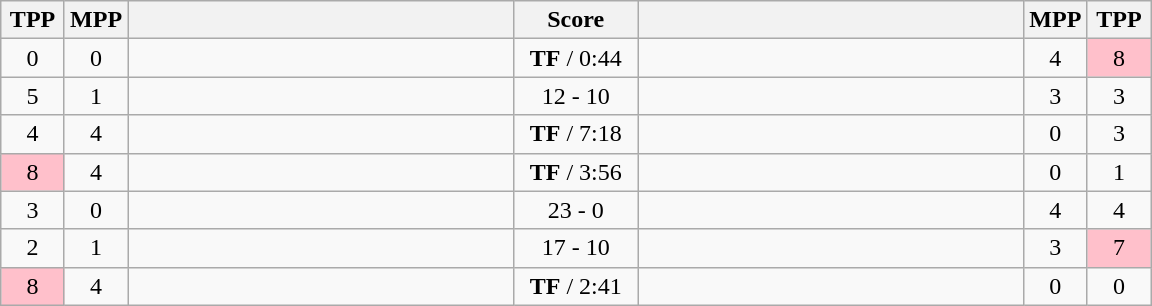<table class="wikitable" style="text-align: center;" |>
<tr>
<th width="35">TPP</th>
<th width="35">MPP</th>
<th width="250"></th>
<th width="75">Score</th>
<th width="250"></th>
<th width="35">MPP</th>
<th width="35">TPP</th>
</tr>
<tr>
<td>0</td>
<td>0</td>
<td style="text-align:left;"><strong></strong></td>
<td><strong>TF</strong> / 0:44</td>
<td style="text-align:left;"></td>
<td>4</td>
<td bgcolor=pink>8</td>
</tr>
<tr>
<td>5</td>
<td>1</td>
<td style="text-align:left;"><strong></strong></td>
<td>12 - 10</td>
<td style="text-align:left;"></td>
<td>3</td>
<td>3</td>
</tr>
<tr>
<td>4</td>
<td>4</td>
<td style="text-align:left;"></td>
<td><strong>TF</strong> / 7:18</td>
<td style="text-align:left;"><strong></strong></td>
<td>0</td>
<td>3</td>
</tr>
<tr>
<td bgcolor=pink>8</td>
<td>4</td>
<td style="text-align:left;"></td>
<td><strong>TF</strong> / 3:56</td>
<td style="text-align:left;"><strong></strong></td>
<td>0</td>
<td>1</td>
</tr>
<tr>
<td>3</td>
<td>0</td>
<td style="text-align:left;"><strong></strong></td>
<td>23 - 0</td>
<td style="text-align:left;"></td>
<td>4</td>
<td>4</td>
</tr>
<tr>
<td>2</td>
<td>1</td>
<td style="text-align:left;"><strong></strong></td>
<td>17 - 10</td>
<td style="text-align:left;"></td>
<td>3</td>
<td bgcolor=pink>7</td>
</tr>
<tr>
<td bgcolor=pink>8</td>
<td>4</td>
<td style="text-align:left;"></td>
<td><strong>TF</strong> / 2:41</td>
<td style="text-align:left;"><strong></strong></td>
<td>0</td>
<td>0</td>
</tr>
</table>
